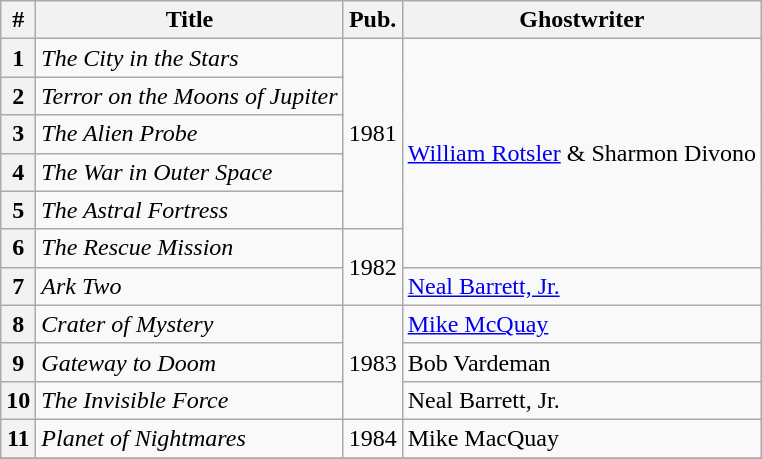<table class="wikitable">
<tr>
<th>#</th>
<th>Title</th>
<th>Pub.</th>
<th>Ghostwriter</th>
</tr>
<tr>
<th>1</th>
<td><em>The City in the Stars</em></td>
<td rowspan="5">1981</td>
<td rowspan="6"><a href='#'>William Rotsler</a> & Sharmon Divono</td>
</tr>
<tr>
<th>2</th>
<td><em>Terror on the Moons of Jupiter</em></td>
</tr>
<tr>
<th>3</th>
<td><em>The Alien Probe</em></td>
</tr>
<tr>
<th>4</th>
<td><em>The War in Outer Space</em></td>
</tr>
<tr>
<th>5</th>
<td><em>The Astral Fortress</em></td>
</tr>
<tr>
<th>6</th>
<td><em>The Rescue Mission</em></td>
<td rowspan="2">1982</td>
</tr>
<tr>
<th>7</th>
<td><em>Ark Two</em></td>
<td><a href='#'>Neal Barrett, Jr.</a></td>
</tr>
<tr>
<th>8</th>
<td><em>Crater of Mystery</em></td>
<td rowspan="3">1983</td>
<td><a href='#'>Mike McQuay</a></td>
</tr>
<tr>
<th>9</th>
<td><em>Gateway to Doom</em></td>
<td>Bob Vardeman</td>
</tr>
<tr>
<th>10</th>
<td><em>The Invisible Force</em></td>
<td>Neal Barrett, Jr.</td>
</tr>
<tr>
<th>11</th>
<td><em>Planet of Nightmares</em></td>
<td>1984</td>
<td>Mike MacQuay</td>
</tr>
<tr>
</tr>
</table>
